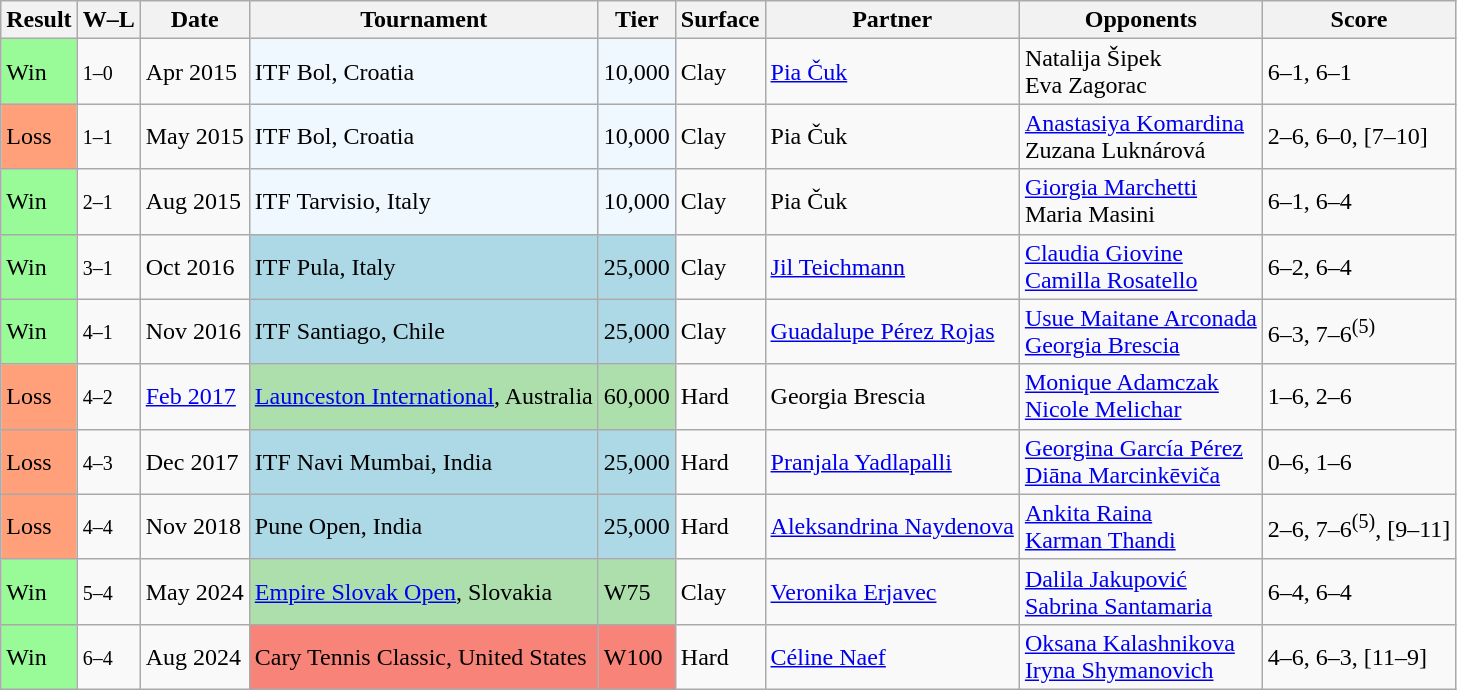<table class="sortable wikitable">
<tr>
<th>Result</th>
<th class="unsortable">W–L</th>
<th>Date</th>
<th>Tournament</th>
<th>Tier</th>
<th>Surface</th>
<th>Partner</th>
<th>Opponents</th>
<th class="unsortable">Score</th>
</tr>
<tr>
<td style="background:#98fb98;">Win</td>
<td><small>1–0</small></td>
<td>Apr 2015</td>
<td style="background:#f0f8ff;">ITF Bol, Croatia</td>
<td style="background:#f0f8ff;">10,000</td>
<td>Clay</td>
<td> <a href='#'>Pia Čuk</a></td>
<td> Natalija Šipek <br>  Eva Zagorac</td>
<td>6–1, 6–1</td>
</tr>
<tr>
<td style="background:#ffa07a;">Loss</td>
<td><small>1–1</small></td>
<td>May 2015</td>
<td style="background:#f0f8ff;">ITF Bol, Croatia</td>
<td style="background:#f0f8ff;">10,000</td>
<td>Clay</td>
<td> Pia Čuk</td>
<td> <a href='#'>Anastasiya Komardina</a> <br>  Zuzana Luknárová</td>
<td>2–6, 6–0, [7–10]</td>
</tr>
<tr>
<td style="background:#98fb98;">Win</td>
<td><small>2–1</small></td>
<td>Aug 2015</td>
<td style="background:#f0f8ff;">ITF Tarvisio, Italy</td>
<td style="background:#f0f8ff;">10,000</td>
<td>Clay</td>
<td> Pia Čuk</td>
<td> <a href='#'>Giorgia Marchetti</a> <br>  Maria Masini</td>
<td>6–1, 6–4</td>
</tr>
<tr>
<td style="background:#98fb98;">Win</td>
<td><small>3–1</small></td>
<td>Oct 2016</td>
<td style="background:lightblue;">ITF Pula, Italy</td>
<td style="background:lightblue;">25,000</td>
<td>Clay</td>
<td> <a href='#'>Jil Teichmann</a></td>
<td> <a href='#'>Claudia Giovine</a> <br>  <a href='#'>Camilla Rosatello</a></td>
<td>6–2, 6–4</td>
</tr>
<tr>
<td style="background:#98fb98;">Win</td>
<td><small>4–1</small></td>
<td>Nov 2016</td>
<td style="background:lightblue;">ITF Santiago, Chile</td>
<td style="background:lightblue;">25,000</td>
<td>Clay</td>
<td> <a href='#'>Guadalupe Pérez Rojas</a></td>
<td> <a href='#'>Usue Maitane Arconada</a> <br>  <a href='#'>Georgia Brescia</a></td>
<td>6–3, 7–6<sup>(5)</sup></td>
</tr>
<tr>
<td style="background:#ffa07a;">Loss</td>
<td><small>4–2</small></td>
<td><a href='#'>Feb 2017</a></td>
<td style="background:#addfad;"><a href='#'>Launceston International</a>, Australia</td>
<td style="background:#addfad;">60,000</td>
<td>Hard</td>
<td> Georgia Brescia</td>
<td> <a href='#'>Monique Adamczak</a> <br>  <a href='#'>Nicole Melichar</a></td>
<td>1–6, 2–6</td>
</tr>
<tr>
<td style="background:#ffa07a;">Loss</td>
<td><small>4–3</small></td>
<td>Dec 2017</td>
<td style="background:lightblue;">ITF Navi Mumbai, India</td>
<td style="background:lightblue;">25,000</td>
<td>Hard</td>
<td> <a href='#'>Pranjala Yadlapalli</a></td>
<td> <a href='#'>Georgina García Pérez</a> <br>  <a href='#'>Diāna Marcinkēviča</a></td>
<td>0–6, 1–6</td>
</tr>
<tr>
<td style="background:#ffa07a;">Loss</td>
<td><small>4–4</small></td>
<td>Nov 2018</td>
<td style="background:lightblue;">Pune Open, India</td>
<td style="background:lightblue;">25,000</td>
<td>Hard</td>
<td> <a href='#'>Aleksandrina Naydenova</a></td>
<td> <a href='#'>Ankita Raina</a> <br>  <a href='#'>Karman Thandi</a></td>
<td>2–6, 7–6<sup>(5)</sup>, [9–11]</td>
</tr>
<tr>
<td style="background:#98fb98;">Win</td>
<td><small>5–4</small></td>
<td>May 2024</td>
<td style="background:#addfad;"><a href='#'>Empire Slovak Open</a>, Slovakia</td>
<td style="background:#addfad;">W75</td>
<td>Clay</td>
<td> <a href='#'>Veronika Erjavec</a></td>
<td> <a href='#'>Dalila Jakupović</a> <br>  <a href='#'>Sabrina Santamaria</a></td>
<td>6–4, 6–4</td>
</tr>
<tr>
<td style="background:#98fb98;">Win</td>
<td><small>6–4</small></td>
<td>Aug 2024</td>
<td style="background:#f88379;">Cary Tennis Classic, United States</td>
<td style="background:#f88379;">W100</td>
<td>Hard</td>
<td> <a href='#'>Céline Naef</a></td>
<td> <a href='#'>Oksana Kalashnikova</a> <br>  <a href='#'>Iryna Shymanovich</a></td>
<td>4–6, 6–3, [11–9]</td>
</tr>
</table>
